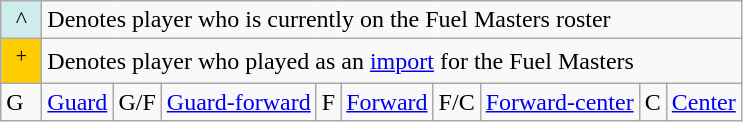<table class="wikitable">
<tr>
<td align="center" bgcolor="#CFECEC" width="20">^</td>
<td colspan=9>Denotes player who is currently on the Fuel Masters roster</td>
</tr>
<tr>
<td align="center" bgcolor="#FFCC00" width="20"><sup>+</sup></td>
<td colspan=9>Denotes player who played as an <a href='#'>import</a> for the Fuel Masters</td>
</tr>
<tr>
<td>G</td>
<td><a href='#'>Guard</a></td>
<td>G/F</td>
<td><a href='#'>Guard-forward</a></td>
<td>F</td>
<td><a href='#'>Forward</a></td>
<td>F/C</td>
<td><a href='#'>Forward-center</a></td>
<td>C</td>
<td><a href='#'>Center</a></td>
</tr>
</table>
